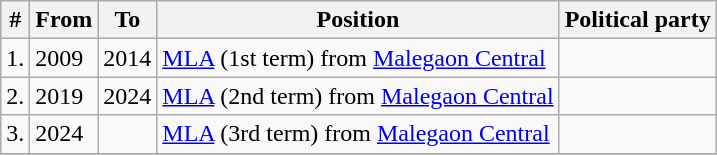<table class="wikitable sortable">
<tr>
<th>#</th>
<th>From</th>
<th>To</th>
<th>Position</th>
<th colspan="2">Political party</th>
</tr>
<tr>
<td>1.</td>
<td>2009</td>
<td>2014</td>
<td><a href='#'>MLA</a> (1st term) from <a href='#'>Malegaon Central</a></td>
<td></td>
</tr>
<tr>
<td>2.</td>
<td>2019</td>
<td>2024</td>
<td><a href='#'>MLA</a> (2nd term) from <a href='#'>Malegaon Central</a></td>
<td></td>
</tr>
<tr>
<td>3.</td>
<td>2024</td>
<td></td>
<td><a href='#'>MLA</a> (3rd term) from <a href='#'>Malegaon Central</a></td>
<td></td>
</tr>
<tr>
</tr>
</table>
